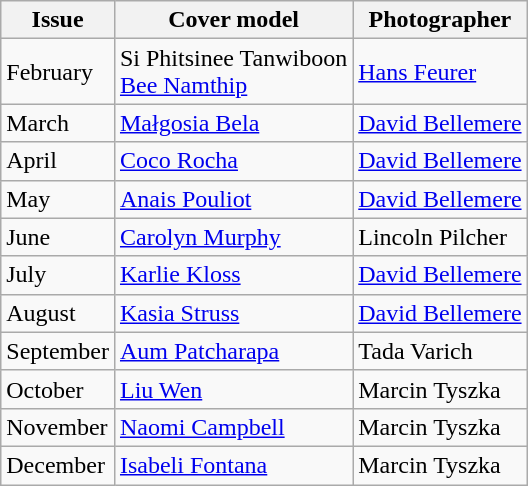<table class="sortable wikitable">
<tr>
<th>Issue</th>
<th>Cover model</th>
<th>Photographer</th>
</tr>
<tr>
<td>February</td>
<td>Si Phitsinee Tanwiboon<br><a href='#'>Bee Namthip</a></td>
<td><a href='#'>Hans Feurer</a></td>
</tr>
<tr>
<td>March</td>
<td><a href='#'>Małgosia Bela</a></td>
<td><a href='#'>David Bellemere</a></td>
</tr>
<tr>
<td>April</td>
<td><a href='#'>Coco Rocha</a></td>
<td><a href='#'>David Bellemere</a></td>
</tr>
<tr>
<td>May</td>
<td><a href='#'>Anais Pouliot</a></td>
<td><a href='#'>David Bellemere</a></td>
</tr>
<tr>
<td>June</td>
<td><a href='#'>Carolyn Murphy</a></td>
<td>Lincoln Pilcher</td>
</tr>
<tr>
<td>July</td>
<td><a href='#'>Karlie Kloss</a></td>
<td><a href='#'>David Bellemere</a></td>
</tr>
<tr>
<td>August</td>
<td><a href='#'>Kasia Struss</a></td>
<td><a href='#'>David Bellemere</a></td>
</tr>
<tr>
<td>September</td>
<td><a href='#'>Aum Patcharapa</a></td>
<td>Tada Varich</td>
</tr>
<tr>
<td>October</td>
<td><a href='#'>Liu Wen</a></td>
<td>Marcin Tyszka</td>
</tr>
<tr>
<td>November</td>
<td><a href='#'>Naomi Campbell</a></td>
<td>Marcin Tyszka</td>
</tr>
<tr>
<td>December</td>
<td><a href='#'>Isabeli Fontana</a></td>
<td>Marcin Tyszka</td>
</tr>
</table>
